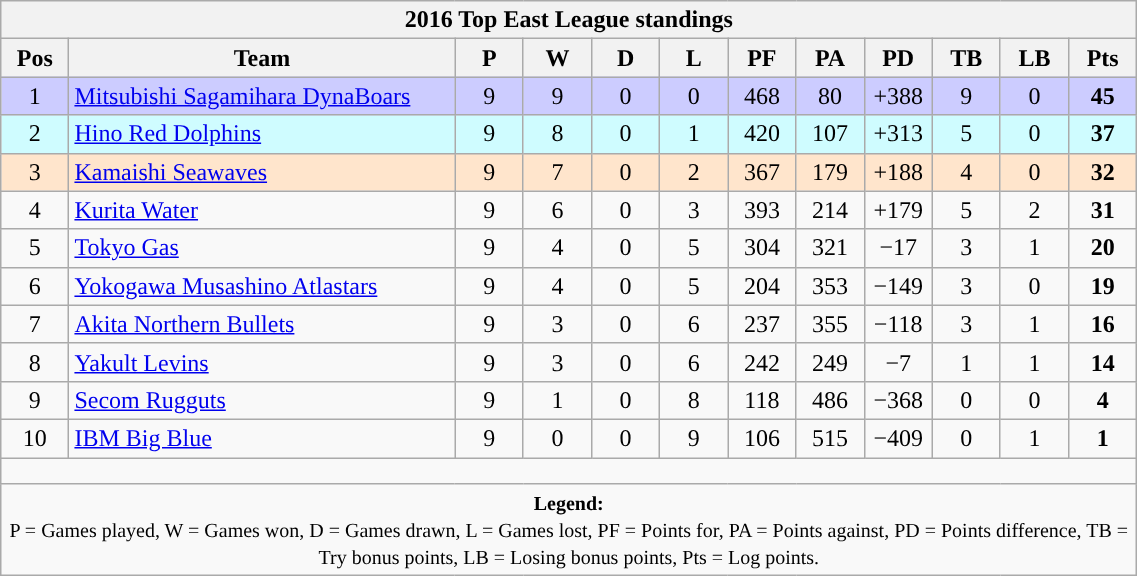<table class="wikitable" style="text-align:center; font-size:100%; width:60%;">
<tr>
<th colspan="100%" cellpadding="0" cellspacing="0"><strong>2016 Top East League standings</strong></th>
</tr>
<tr>
<th style="width:6%;">Pos</th>
<th style="width:34%;">Team</th>
<th style="width:6%;">P</th>
<th style="width:6%;">W</th>
<th style="width:6%;">D</th>
<th style="width:6%;">L</th>
<th style="width:6%;">PF</th>
<th style="width:6%;">PA</th>
<th style="width:6%;">PD</th>
<th style="width:6%;">TB</th>
<th style="width:6%;">LB</th>
<th style="width:6%;">Pts<br></th>
</tr>
<tr style="background:#CCCCFF;">
<td>1</td>
<td style="text-align:left;"><a href='#'>Mitsubishi Sagamihara DynaBoars</a></td>
<td>9</td>
<td>9</td>
<td>0</td>
<td>0</td>
<td>468</td>
<td>80</td>
<td>+388</td>
<td>9</td>
<td>0</td>
<td><strong>45</strong></td>
</tr>
<tr style="background:#CFFCFF;">
<td>2</td>
<td style="text-align:left;"><a href='#'>Hino Red Dolphins</a></td>
<td>9</td>
<td>8</td>
<td>0</td>
<td>1</td>
<td>420</td>
<td>107</td>
<td>+313</td>
<td>5</td>
<td>0</td>
<td><strong>37</strong></td>
</tr>
<tr style="background:#FFE5CC;">
<td>3</td>
<td style="text-align:left;"><a href='#'>Kamaishi Seawaves</a></td>
<td>9</td>
<td>7</td>
<td>0</td>
<td>2</td>
<td>367</td>
<td>179</td>
<td>+188</td>
<td>4</td>
<td>0</td>
<td><strong>32</strong></td>
</tr>
<tr>
<td>4</td>
<td style="text-align:left;"><a href='#'>Kurita Water</a></td>
<td>9</td>
<td>6</td>
<td>0</td>
<td>3</td>
<td>393</td>
<td>214</td>
<td>+179</td>
<td>5</td>
<td>2</td>
<td><strong>31</strong></td>
</tr>
<tr>
<td>5</td>
<td style="text-align:left;"><a href='#'>Tokyo Gas</a></td>
<td>9</td>
<td>4</td>
<td>0</td>
<td>5</td>
<td>304</td>
<td>321</td>
<td>−17</td>
<td>3</td>
<td>1</td>
<td><strong>20</strong></td>
</tr>
<tr>
<td>6</td>
<td style="text-align:left;"><a href='#'>Yokogawa Musashino Atlastars</a></td>
<td>9</td>
<td>4</td>
<td>0</td>
<td>5</td>
<td>204</td>
<td>353</td>
<td>−149</td>
<td>3</td>
<td>0</td>
<td><strong>19</strong></td>
</tr>
<tr>
<td>7</td>
<td style="text-align:left;"><a href='#'>Akita Northern Bullets</a></td>
<td>9</td>
<td>3</td>
<td>0</td>
<td>6</td>
<td>237</td>
<td>355</td>
<td>−118</td>
<td>3</td>
<td>1</td>
<td><strong>16</strong></td>
</tr>
<tr>
<td>8</td>
<td style="text-align:left;"><a href='#'>Yakult Levins</a></td>
<td>9</td>
<td>3</td>
<td>0</td>
<td>6</td>
<td>242</td>
<td>249</td>
<td>−7</td>
<td>1</td>
<td>1</td>
<td><strong>14</strong></td>
</tr>
<tr>
<td>9</td>
<td style="text-align:left;"><a href='#'>Secom Rugguts</a></td>
<td>9</td>
<td>1</td>
<td>0</td>
<td>8</td>
<td>118</td>
<td>486</td>
<td>−368</td>
<td>0</td>
<td>0</td>
<td><strong>4</strong></td>
</tr>
<tr>
<td>10</td>
<td style="text-align:left;"><a href='#'>IBM Big Blue</a></td>
<td>9</td>
<td>0</td>
<td>0</td>
<td>9</td>
<td>106</td>
<td>515</td>
<td>−409</td>
<td>0</td>
<td>1</td>
<td><strong>1</strong></td>
</tr>
<tr>
<td colspan="100%" style="height:10px;"></td>
</tr>
<tr>
<td colspan="100%"><small><strong>Legend:</strong> <br> P = Games played, W = Games won, D = Games drawn, L = Games lost, PF = Points for, PA = Points against, PD = Points difference, TB = Try bonus points, LB = Losing bonus points, Pts = Log points.</small></td>
</tr>
</table>
